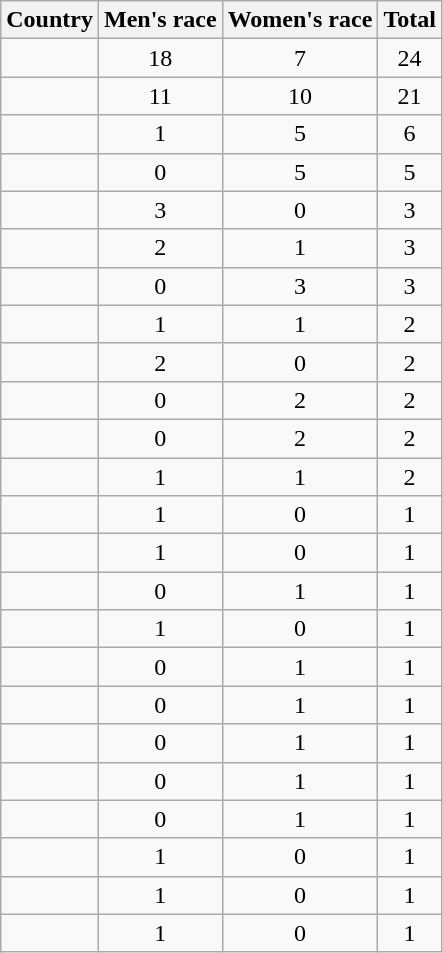<table class="wikitable sortable" style="text-align:center">
<tr>
<th>Country</th>
<th>Men's race</th>
<th>Women's race</th>
<th>Total</th>
</tr>
<tr>
<td align=left></td>
<td>18</td>
<td>7</td>
<td>24</td>
</tr>
<tr>
<td align=left></td>
<td>11</td>
<td>10</td>
<td>21</td>
</tr>
<tr>
<td align=left></td>
<td>1</td>
<td>5</td>
<td>6</td>
</tr>
<tr>
<td align=left></td>
<td>0</td>
<td>5</td>
<td>5</td>
</tr>
<tr>
<td align=left></td>
<td>3</td>
<td>0</td>
<td>3</td>
</tr>
<tr>
<td align=left></td>
<td>2</td>
<td>1</td>
<td>3</td>
</tr>
<tr>
<td align=left></td>
<td>0</td>
<td>3</td>
<td>3</td>
</tr>
<tr>
<td align=left></td>
<td>1</td>
<td>1</td>
<td>2</td>
</tr>
<tr>
<td align=left></td>
<td>2</td>
<td>0</td>
<td>2</td>
</tr>
<tr>
<td align=left></td>
<td>0</td>
<td>2</td>
<td>2</td>
</tr>
<tr>
<td align=left></td>
<td>0</td>
<td>2</td>
<td>2</td>
</tr>
<tr>
<td align=left></td>
<td>1</td>
<td>1</td>
<td>2</td>
</tr>
<tr>
<td align=left></td>
<td>1</td>
<td>0</td>
<td>1</td>
</tr>
<tr>
<td align=left></td>
<td>1</td>
<td>0</td>
<td>1</td>
</tr>
<tr>
<td align=left></td>
<td>0</td>
<td>1</td>
<td>1</td>
</tr>
<tr>
<td align=left></td>
<td>1</td>
<td>0</td>
<td>1</td>
</tr>
<tr>
<td align=left></td>
<td>0</td>
<td>1</td>
<td>1</td>
</tr>
<tr>
<td align=left></td>
<td>0</td>
<td>1</td>
<td>1</td>
</tr>
<tr>
<td align=left></td>
<td>0</td>
<td>1</td>
<td>1</td>
</tr>
<tr>
<td align=left></td>
<td>0</td>
<td>1</td>
<td>1</td>
</tr>
<tr>
<td align=left></td>
<td>0</td>
<td>1</td>
<td>1</td>
</tr>
<tr>
<td align=left></td>
<td>1</td>
<td>0</td>
<td>1</td>
</tr>
<tr>
<td align=left></td>
<td>1</td>
<td>0</td>
<td>1</td>
</tr>
<tr>
<td align=left></td>
<td>1</td>
<td>0</td>
<td>1</td>
</tr>
</table>
